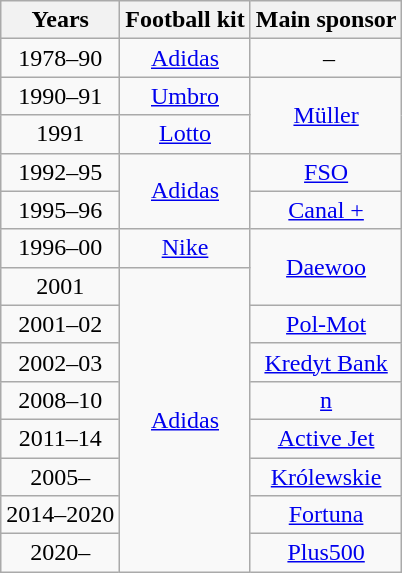<table class="wikitable" style="text-align: center">
<tr>
<th>Years</th>
<th>Football kit</th>
<th>Main sponsor</th>
</tr>
<tr>
<td>1978–90</td>
<td rowspan=1><a href='#'>Adidas</a></td>
<td> –</td>
</tr>
<tr>
<td>1990–91</td>
<td rowspan=1><a href='#'>Umbro</a></td>
<td rowspan=2><a href='#'>Müller</a></td>
</tr>
<tr>
<td>1991</td>
<td rowspan=1><a href='#'>Lotto</a></td>
</tr>
<tr>
<td>1992–95</td>
<td rowspan=2><a href='#'>Adidas</a></td>
<td><a href='#'>FSO</a></td>
</tr>
<tr>
<td>1995–96</td>
<td><a href='#'>Canal +</a></td>
</tr>
<tr>
<td>1996–00</td>
<td rowspan=1><a href='#'>Nike</a></td>
<td rowspan=2><a href='#'>Daewoo</a></td>
</tr>
<tr>
<td>2001</td>
<td rowspan=8><a href='#'>Adidas</a></td>
</tr>
<tr>
<td>2001–02</td>
<td><a href='#'>Pol-Mot</a></td>
</tr>
<tr>
<td>2002–03</td>
<td><a href='#'>Kredyt Bank</a></td>
</tr>
<tr>
<td>2008–10</td>
<td><a href='#'>n</a></td>
</tr>
<tr>
<td>2011–14</td>
<td><a href='#'>Active Jet</a></td>
</tr>
<tr>
<td>2005–</td>
<td><a href='#'>Królewskie</a></td>
</tr>
<tr>
<td>2014–2020</td>
<td><a href='#'>Fortuna</a></td>
</tr>
<tr>
<td>2020–</td>
<td><a href='#'>Plus500</a></td>
</tr>
</table>
